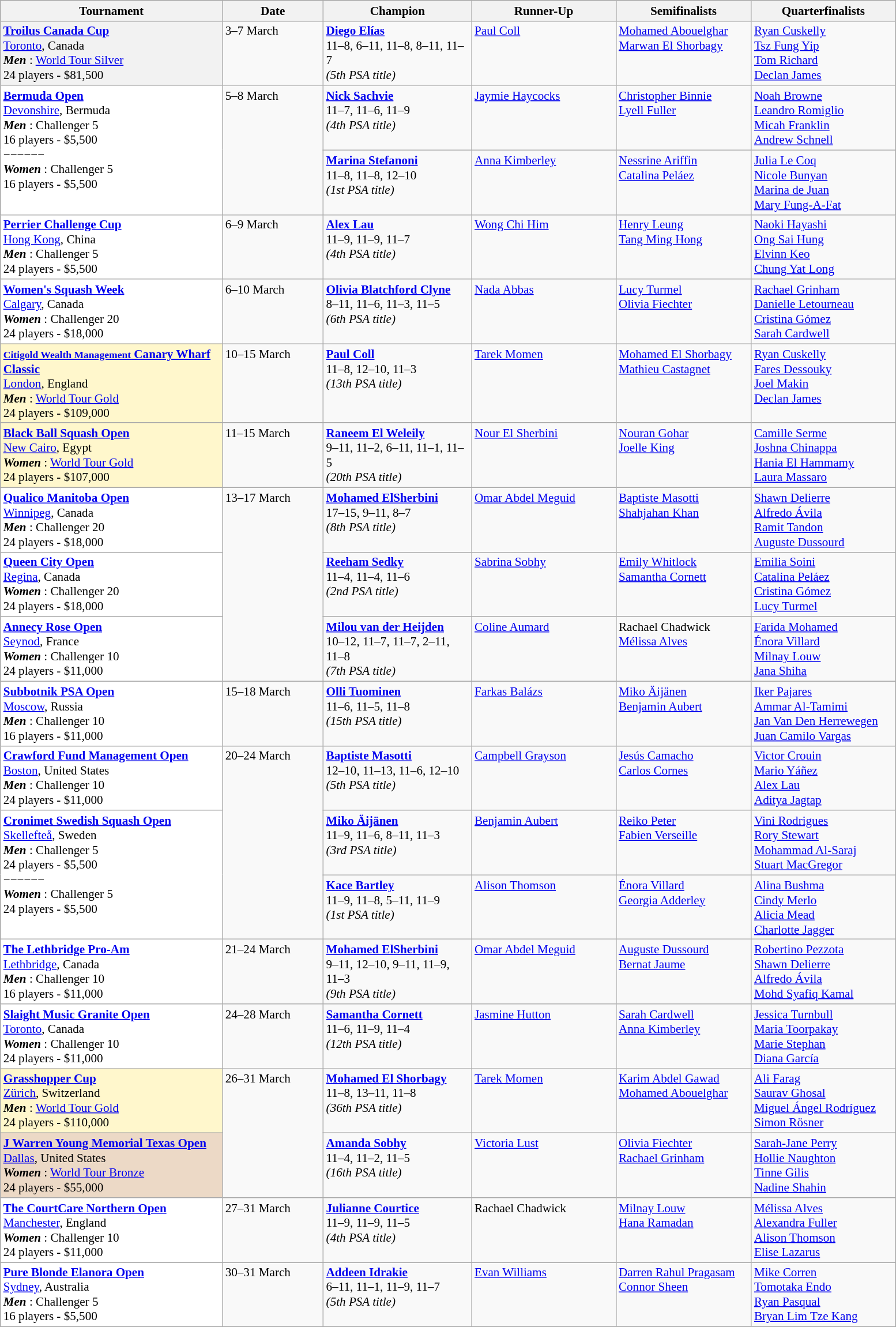<table class="wikitable" style="font-size:88%">
<tr>
<th width=250>Tournament</th>
<th width=110>Date</th>
<th width=165>Champion</th>
<th width=160>Runner-Up</th>
<th width=150>Semifinalists</th>
<th width=160>Quarterfinalists</th>
</tr>
<tr valign=top>
<td style="background:#f2f2f2;"><strong><a href='#'>Troilus Canada Cup</a></strong><br> <a href='#'>Toronto</a>, Canada<br><strong> <em>Men</em> </strong>: <a href='#'>World Tour Silver</a><br>24 players - $81,500</td>
<td>3–7 March</td>
<td> <strong><a href='#'>Diego Elías</a></strong><br>11–8, 6–11, 11–8, 8–11, 11–7<br><em>(5th PSA title)</em></td>
<td> <a href='#'>Paul Coll</a></td>
<td> <a href='#'>Mohamed Abouelghar</a><br> <a href='#'>Marwan El Shorbagy</a></td>
<td> <a href='#'>Ryan Cuskelly</a><br> <a href='#'>Tsz Fung Yip</a><br> <a href='#'>Tom Richard</a><br> <a href='#'>Declan James</a></td>
</tr>
<tr valign=top>
<td rowspan=2 style="background:#fff;"><strong><a href='#'>Bermuda Open</a></strong><br> <a href='#'>Devonshire</a>, Bermuda<br><strong> <em>Men</em> </strong>: Challenger 5<br>16 players - $5,500<br>−−−−−−<br><strong> <em>Women</em> </strong>: Challenger 5<br>16 players - $5,500</td>
<td rowspan=2>5–8 March</td>
<td> <strong><a href='#'>Nick Sachvie</a></strong><br>11–7, 11–6, 11–9<br><em>(4th PSA title)</em></td>
<td> <a href='#'>Jaymie Haycocks</a></td>
<td> <a href='#'>Christopher Binnie</a><br> <a href='#'>Lyell Fuller</a></td>
<td> <a href='#'>Noah Browne</a><br> <a href='#'>Leandro Romiglio</a><br> <a href='#'>Micah Franklin</a><br> <a href='#'>Andrew Schnell</a></td>
</tr>
<tr valign=top>
<td> <strong><a href='#'>Marina Stefanoni</a></strong><br>11–8, 11–8, 12–10<br><em>(1st PSA title)</em></td>
<td> <a href='#'>Anna Kimberley</a></td>
<td> <a href='#'>Nessrine Ariffin</a><br> <a href='#'>Catalina Peláez</a></td>
<td> <a href='#'>Julia Le Coq</a><br> <a href='#'>Nicole Bunyan</a><br> <a href='#'>Marina de Juan</a><br> <a href='#'>Mary Fung-A-Fat</a></td>
</tr>
<tr valign=top>
<td style="background:#fff;"><strong><a href='#'>Perrier Challenge Cup</a></strong><br> <a href='#'>Hong Kong</a>, China<br><strong> <em>Men</em> </strong>: Challenger 5<br>24 players - $5,500</td>
<td>6–9 March</td>
<td> <strong><a href='#'>Alex Lau</a></strong><br>11–9, 11–9, 11–7<br><em>(4th PSA title)</em></td>
<td> <a href='#'>Wong Chi Him</a></td>
<td> <a href='#'>Henry Leung</a><br> <a href='#'>Tang Ming Hong</a></td>
<td> <a href='#'>Naoki Hayashi</a><br> <a href='#'>Ong Sai Hung</a><br> <a href='#'>Elvinn Keo</a><br> <a href='#'>Chung Yat Long</a></td>
</tr>
<tr valign=top>
<td style="background:#fff;"><strong><a href='#'> Women's Squash Week</a></strong><br> <a href='#'>Calgary</a>, Canada<br><strong> <em>Women</em> </strong>: Challenger 20<br>24 players - $18,000</td>
<td>6–10 March</td>
<td> <strong><a href='#'>Olivia Blatchford Clyne</a></strong><br>8–11, 11–6, 11–3, 11–5<br><em>(6th PSA title)</em></td>
<td> <a href='#'>Nada Abbas</a></td>
<td> <a href='#'>Lucy Turmel</a><br> <a href='#'>Olivia Fiechter</a></td>
<td> <a href='#'>Rachael Grinham</a><br> <a href='#'>Danielle Letourneau</a><br> <a href='#'>Cristina Gómez</a><br> <a href='#'>Sarah Cardwell</a></td>
</tr>
<tr valign=top>
<td style="background:#fff7cc;"><strong><a href='#'><small>Citigold Wealth Management</small> Canary Wharf Classic</a></strong><br> <a href='#'>London</a>, England<br><strong> <em>Men</em> </strong>: <a href='#'>World Tour Gold</a><br>24 players - $109,000</td>
<td>10–15 March</td>
<td> <strong><a href='#'>Paul Coll</a></strong><br>11–8, 12–10, 11–3<br><em>(13th PSA title)</em></td>
<td> <a href='#'>Tarek Momen</a></td>
<td> <a href='#'>Mohamed El Shorbagy</a><br> <a href='#'>Mathieu Castagnet</a></td>
<td> <a href='#'>Ryan Cuskelly</a><br> <a href='#'>Fares Dessouky</a><br> <a href='#'>Joel Makin</a><br> <a href='#'>Declan James</a></td>
</tr>
<tr valign=top>
<td style="background:#fff7cc;"><strong><a href='#'> Black Ball Squash Open</a></strong><br> <a href='#'>New Cairo</a>, Egypt<br><strong> <em>Women</em> </strong>: <a href='#'>World Tour Gold</a><br>24 players - $107,000</td>
<td>11–15 March</td>
<td> <strong><a href='#'>Raneem El Weleily</a></strong><br>9–11, 11–2, 6–11, 11–1, 11–5<br><em>(20th PSA title)</em></td>
<td> <a href='#'>Nour El Sherbini</a></td>
<td> <a href='#'>Nouran Gohar</a><br> <a href='#'>Joelle King</a></td>
<td> <a href='#'>Camille Serme</a><br> <a href='#'>Joshna Chinappa</a><br> <a href='#'>Hania El Hammamy</a><br> <a href='#'>Laura Massaro</a></td>
</tr>
<tr valign=top>
<td style="background:#fff;"><strong><a href='#'>Qualico Manitoba Open</a></strong><br> <a href='#'>Winnipeg</a>, Canada<br><strong> <em>Men</em> </strong>: Challenger 20<br>24 players - $18,000</td>
<td rowspan=3>13–17 March</td>
<td> <strong><a href='#'>Mohamed ElSherbini</a></strong><br>17–15, 9–11, 8–7 <br><em>(8th PSA title)</em></td>
<td> <a href='#'>Omar Abdel Meguid</a></td>
<td> <a href='#'>Baptiste Masotti</a><br> <a href='#'>Shahjahan Khan</a></td>
<td> <a href='#'>Shawn Delierre</a><br> <a href='#'>Alfredo Ávila</a><br> <a href='#'>Ramit Tandon</a><br> <a href='#'>Auguste Dussourd</a></td>
</tr>
<tr valign=top>
<td style="background:#fff;"><strong><a href='#'>Queen City Open</a></strong><br> <a href='#'>Regina</a>, Canada<br><strong> <em>Women</em> </strong>: Challenger 20<br>24 players - $18,000</td>
<td> <strong><a href='#'>Reeham Sedky</a></strong><br>11–4, 11–4, 11–6<br><em>(2nd PSA title)</em></td>
<td> <a href='#'>Sabrina Sobhy</a></td>
<td> <a href='#'>Emily Whitlock</a><br>  <a href='#'>Samantha Cornett</a></td>
<td> <a href='#'>Emilia Soini</a><br> <a href='#'>Catalina Peláez</a><br> <a href='#'>Cristina Gómez</a><br> <a href='#'>Lucy Turmel</a></td>
</tr>
<tr valign=top>
<td style="background:#fff;"><strong><a href='#'>Annecy Rose Open</a></strong><br> <a href='#'>Seynod</a>, France<br><strong> <em>Women</em> </strong>: Challenger 10<br>24 players - $11,000</td>
<td> <strong><a href='#'>Milou van der Heijden</a></strong><br>10–12, 11–7, 11–7, 2–11, 11–8<br><em>(7th PSA title)</em></td>
<td> <a href='#'>Coline Aumard</a></td>
<td> Rachael Chadwick<br> <a href='#'>Mélissa Alves</a></td>
<td> <a href='#'>Farida Mohamed</a><br> <a href='#'>Énora Villard</a><br> <a href='#'>Milnay Louw</a><br> <a href='#'>Jana Shiha</a></td>
</tr>
<tr valign=top>
<td style="background:#fff;"><strong><a href='#'>Subbotnik PSA Open</a></strong><br> <a href='#'>Moscow</a>, Russia<br><strong> <em>Men</em> </strong>: Challenger 10<br>16 players - $11,000</td>
<td>15–18 March</td>
<td> <strong><a href='#'>Olli Tuominen</a></strong><br>11–6, 11–5, 11–8<br><em>(15th PSA title)</em></td>
<td> <a href='#'>Farkas Balázs</a></td>
<td> <a href='#'>Miko Äijänen</a><br> <a href='#'>Benjamin Aubert</a></td>
<td> <a href='#'>Iker Pajares</a><br> <a href='#'>Ammar Al-Tamimi</a><br> <a href='#'>Jan Van Den Herrewegen</a><br> <a href='#'>Juan Camilo Vargas</a></td>
</tr>
<tr valign=top>
<td style="background:#fff;"><strong><a href='#'>Crawford Fund Management Open</a></strong><br> <a href='#'>Boston</a>, United States<br><strong> <em>Men</em> </strong>: Challenger 10<br>24 players - $11,000</td>
<td rowspan=3>20–24 March</td>
<td> <strong><a href='#'>Baptiste Masotti</a></strong><br>12–10, 11–13, 11–6, 12–10<br><em>(5th PSA title)</em></td>
<td> <a href='#'>Campbell Grayson</a></td>
<td> <a href='#'>Jesús Camacho</a><br> <a href='#'>Carlos Cornes</a></td>
<td> <a href='#'>Victor Crouin</a><br> <a href='#'>Mario Yáñez</a><br> <a href='#'>Alex Lau</a><br> <a href='#'>Aditya Jagtap</a></td>
</tr>
<tr valign=top>
<td rowspan=2 style="background:#fff;"><strong><a href='#'>Cronimet Swedish Squash Open</a></strong><br> <a href='#'>Skellefteå</a>, Sweden<br><strong> <em>Men</em> </strong>: Challenger 5<br>24 players - $5,500<br>−−−−−−<br><strong> <em>Women</em> </strong>: Challenger 5<br>24 players - $5,500</td>
<td> <strong><a href='#'>Miko Äijänen</a></strong><br>11–9, 11–6, 8–11, 11–3<br><em>(3rd PSA title)</em></td>
<td> <a href='#'>Benjamin Aubert</a></td>
<td> <a href='#'>Reiko Peter</a><br> <a href='#'>Fabien Verseille</a></td>
<td> <a href='#'>Vini Rodrigues</a><br> <a href='#'>Rory Stewart</a><br> <a href='#'>Mohammad Al-Saraj</a><br> <a href='#'>Stuart MacGregor</a></td>
</tr>
<tr valign=top>
<td> <strong><a href='#'>Kace Bartley</a></strong><br>11–9, 11–8, 5–11, 11–9<br><em>(1st PSA title)</em></td>
<td> <a href='#'>Alison Thomson</a></td>
<td> <a href='#'>Énora Villard</a><br> <a href='#'>Georgia Adderley</a></td>
<td> <a href='#'>Alina Bushma</a><br> <a href='#'>Cindy Merlo</a><br> <a href='#'>Alicia Mead</a><br> <a href='#'>Charlotte Jagger</a></td>
</tr>
<tr valign=top>
<td style="background:#fff;"><strong><a href='#'>The Lethbridge Pro-Am</a></strong><br> <a href='#'>Lethbridge</a>, Canada<br><strong> <em>Men</em> </strong>: Challenger 10<br>16 players - $11,000</td>
<td>21–24 March</td>
<td> <strong><a href='#'>Mohamed ElSherbini</a></strong><br>9–11, 12–10, 9–11, 11–9, 11–3<br><em>(9th PSA title)</em></td>
<td> <a href='#'>Omar Abdel Meguid</a></td>
<td> <a href='#'>Auguste Dussourd</a><br> <a href='#'>Bernat Jaume</a></td>
<td> <a href='#'>Robertino Pezzota</a><br> <a href='#'>Shawn Delierre</a><br> <a href='#'>Alfredo Ávila</a><br> <a href='#'>Mohd Syafiq Kamal</a></td>
</tr>
<tr valign=top>
<td style="background:#fff;"><strong><a href='#'>Slaight Music Granite Open</a></strong><br> <a href='#'>Toronto</a>, Canada<br><strong> <em>Women</em> </strong>: Challenger 10<br>24 players - $11,000</td>
<td>24–28 March</td>
<td> <strong><a href='#'>Samantha Cornett</a></strong><br>11–6, 11–9, 11–4<br><em>(12th PSA title)</em></td>
<td> <a href='#'>Jasmine Hutton</a></td>
<td> <a href='#'>Sarah Cardwell</a><br> <a href='#'>Anna Kimberley</a></td>
<td> <a href='#'>Jessica Turnbull</a><br> <a href='#'>Maria Toorpakay</a><br> <a href='#'>Marie Stephan</a><br> <a href='#'>Diana García</a></td>
</tr>
<tr valign=top>
<td style="background:#fff7cc;"><strong><a href='#'>Grasshopper Cup</a></strong><br> <a href='#'>Zürich</a>, Switzerland<br><strong> <em>Men</em> </strong>: <a href='#'>World Tour Gold</a><br>24 players - $110,000</td>
<td rowspan=2>26–31 March</td>
<td> <strong><a href='#'>Mohamed El Shorbagy</a></strong><br>11–8, 13–11, 11–8<br><em>(36th PSA title)</em></td>
<td> <a href='#'>Tarek Momen</a></td>
<td> <a href='#'>Karim Abdel Gawad</a><br> <a href='#'>Mohamed Abouelghar</a></td>
<td> <a href='#'>Ali Farag</a><br> <a href='#'>Saurav Ghosal</a><br> <a href='#'>Miguel Ángel Rodríguez</a><br> <a href='#'>Simon Rösner</a></td>
</tr>
<tr valign=top>
<td style="background:#ecd9c6;"><strong><a href='#'>J Warren Young Memorial Texas Open</a></strong><br> <a href='#'>Dallas</a>, United States<br><strong> <em>Women</em> </strong>: <a href='#'>World Tour Bronze</a><br>24 players - $55,000</td>
<td> <strong><a href='#'>Amanda Sobhy</a></strong><br>11–4, 11–2, 11–5<br><em>(16th PSA title)</em></td>
<td> <a href='#'>Victoria Lust</a></td>
<td> <a href='#'>Olivia Fiechter</a><br> <a href='#'>Rachael Grinham</a></td>
<td> <a href='#'>Sarah-Jane Perry</a><br> <a href='#'>Hollie Naughton</a><br> <a href='#'>Tinne Gilis</a><br> <a href='#'>Nadine Shahin</a></td>
</tr>
<tr valign=top>
<td style="background:#fff;"><strong><a href='#'>The CourtCare Northern Open</a></strong><br> <a href='#'>Manchester</a>, England<br><strong> <em>Women</em> </strong>: Challenger 10<br>24 players - $11,000</td>
<td>27–31 March</td>
<td> <strong><a href='#'>Julianne Courtice</a></strong><br>11–9, 11–9, 11–5<br><em>(4th PSA title)</em></td>
<td> Rachael Chadwick</td>
<td> <a href='#'>Milnay Louw</a><br> <a href='#'>Hana Ramadan</a></td>
<td> <a href='#'>Mélissa Alves</a><br> <a href='#'>Alexandra Fuller</a><br> <a href='#'>Alison Thomson</a><br> <a href='#'>Elise Lazarus</a></td>
</tr>
<tr valign=top>
<td style="background:#fff;"><strong><a href='#'>Pure Blonde Elanora Open</a></strong><br> <a href='#'>Sydney</a>, Australia<br><strong> <em>Men</em> </strong>: Challenger 5<br>16 players - $5,500</td>
<td>30–31 March</td>
<td> <strong><a href='#'>Addeen Idrakie</a></strong><br>6–11, 11–1, 11–9, 11–7<br><em>(5th PSA title)</em></td>
<td> <a href='#'>Evan Williams</a></td>
<td> <a href='#'>Darren Rahul Pragasam</a><br> <a href='#'>Connor Sheen</a></td>
<td> <a href='#'>Mike Corren</a><br> <a href='#'>Tomotaka Endo</a><br> <a href='#'>Ryan Pasqual</a><br> <a href='#'>Bryan Lim Tze Kang</a></td>
</tr>
</table>
